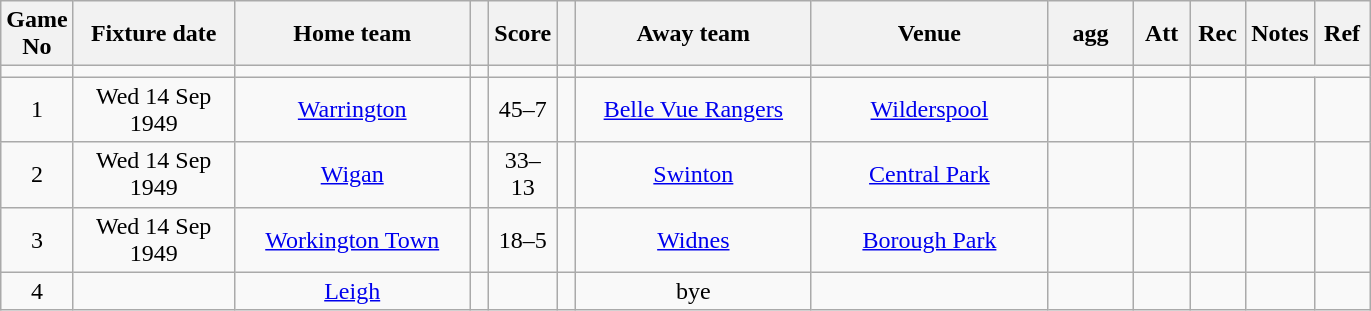<table class="wikitable" style="text-align:center;">
<tr>
<th width=20 abbr="No">Game No</th>
<th width=100 abbr="Date">Fixture date</th>
<th width=150 abbr="Home team">Home team</th>
<th width=5 abbr="space"></th>
<th width=20 abbr="Score">Score</th>
<th width=5 abbr="space"></th>
<th width=150 abbr="Away team">Away team</th>
<th width=150 abbr="Venue">Venue</th>
<th width=50 abbr="agg">agg</th>
<th width=30 abbr="Att">Att</th>
<th width=30 abbr="Rec">Rec</th>
<th width=20 abbr="Notes">Notes</th>
<th width=30 abbr="Ref">Ref</th>
</tr>
<tr>
<td></td>
<td></td>
<td></td>
<td></td>
<td></td>
<td></td>
<td></td>
<td></td>
<td></td>
<td></td>
<td></td>
</tr>
<tr>
<td>1</td>
<td>Wed 14 Sep 1949</td>
<td><a href='#'>Warrington</a></td>
<td></td>
<td>45–7</td>
<td></td>
<td><a href='#'>Belle Vue Rangers</a></td>
<td><a href='#'>Wilderspool</a></td>
<td></td>
<td></td>
<td></td>
<td></td>
<td></td>
</tr>
<tr>
<td>2</td>
<td>Wed 14 Sep 1949</td>
<td><a href='#'>Wigan</a></td>
<td></td>
<td>33–13</td>
<td></td>
<td><a href='#'>Swinton</a></td>
<td><a href='#'>Central Park</a></td>
<td></td>
<td></td>
<td></td>
<td></td>
<td></td>
</tr>
<tr>
<td>3</td>
<td>Wed 14 Sep 1949</td>
<td><a href='#'>Workington Town</a></td>
<td></td>
<td>18–5</td>
<td></td>
<td><a href='#'>Widnes</a></td>
<td><a href='#'>Borough Park</a></td>
<td></td>
<td></td>
<td></td>
<td></td>
<td></td>
</tr>
<tr>
<td>4</td>
<td></td>
<td><a href='#'>Leigh</a></td>
<td></td>
<td></td>
<td></td>
<td>bye</td>
<td></td>
<td></td>
<td></td>
<td></td>
<td></td>
<td></td>
</tr>
</table>
